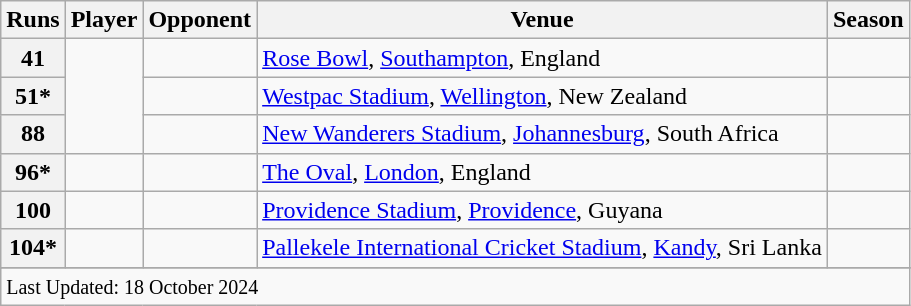<table class="wikitable plainrowheaders sortable">
<tr>
<th scope=col>Runs</th>
<th scope=col>Player</th>
<th scope=col>Opponent</th>
<th scope=col>Venue</th>
<th scope=col>Season</th>
</tr>
<tr>
<th>41</th>
<td rowspan=3></td>
<td></td>
<td><a href='#'>Rose Bowl</a>, <a href='#'>Southampton</a>, England</td>
<td></td>
</tr>
<tr>
<th>51*</th>
<td></td>
<td><a href='#'>Westpac Stadium</a>, <a href='#'>Wellington</a>, New Zealand</td>
<td></td>
</tr>
<tr>
<th>88</th>
<td></td>
<td><a href='#'>New Wanderers Stadium</a>, <a href='#'>Johannesburg</a>, South Africa</td>
<td> </td>
</tr>
<tr>
<th>96*</th>
<td></td>
<td></td>
<td><a href='#'>The Oval</a>, <a href='#'>London</a>, England</td>
<td> </td>
</tr>
<tr>
<th>100</th>
<td></td>
<td></td>
<td><a href='#'>Providence Stadium</a>, <a href='#'>Providence</a>, Guyana</td>
<td> </td>
</tr>
<tr>
<th>104*</th>
<td></td>
<td></td>
<td><a href='#'>Pallekele International Cricket Stadium</a>, <a href='#'>Kandy</a>, Sri Lanka</td>
<td></td>
</tr>
<tr>
</tr>
<tr class=sortbottom>
<td colspan=5><small>Last Updated: 18 October 2024</small></td>
</tr>
</table>
